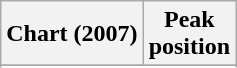<table class="wikitable sortable">
<tr>
<th>Chart (2007)</th>
<th>Peak<br>position</th>
</tr>
<tr>
</tr>
<tr>
</tr>
<tr>
</tr>
<tr>
</tr>
<tr>
</tr>
<tr>
</tr>
<tr>
</tr>
<tr>
</tr>
<tr>
</tr>
</table>
